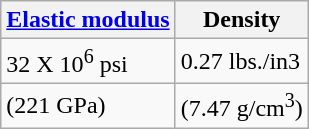<table class="wikitable">
<tr>
<th><a href='#'>Elastic modulus</a></th>
<th>Density</th>
</tr>
<tr>
<td>32 X 10<sup>6</sup> psi</td>
<td>0.27 lbs./in3</td>
</tr>
<tr>
<td>(221 GPa)</td>
<td>(7.47 g/cm<sup>3</sup>)</td>
</tr>
</table>
